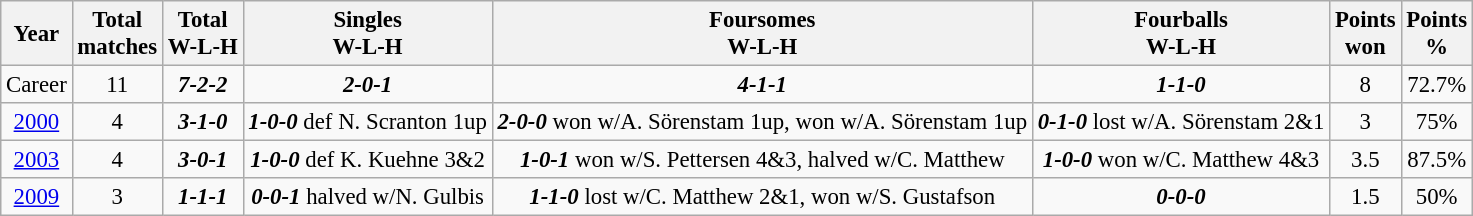<table class="wikitable" style="text-align:center; font-size: 95%;">
<tr>
<th>Year</th>
<th>Total<br>matches</th>
<th>Total<br>W-L-H</th>
<th>Singles<br>W-L-H</th>
<th>Foursomes<br>W-L-H</th>
<th>Fourballs<br>W-L-H</th>
<th>Points<br>won</th>
<th>Points<br>%</th>
</tr>
<tr>
<td>Career</td>
<td>11</td>
<td><strong><em>7-2-2</em></strong></td>
<td><strong><em>2-0-1</em></strong></td>
<td><strong><em>4-1-1</em></strong></td>
<td><strong><em>1-1-0</em></strong></td>
<td>8</td>
<td>72.7%</td>
</tr>
<tr>
<td><a href='#'>2000</a></td>
<td>4</td>
<td><strong><em>3-1-0</em></strong></td>
<td><strong><em>1-0-0</em></strong> def N. Scranton 1up</td>
<td><strong><em>2-0-0</em></strong> won w/A. Sörenstam 1up, won w/A. Sörenstam 1up</td>
<td><strong><em>0-1-0</em></strong> lost w/A. Sörenstam 2&1</td>
<td>3</td>
<td>75%</td>
</tr>
<tr>
<td><a href='#'>2003</a></td>
<td>4</td>
<td><strong><em>3-0-1</em></strong></td>
<td><strong><em>1-0-0</em></strong> def K. Kuehne 3&2</td>
<td><strong><em>1-0-1</em></strong> won w/S. Pettersen 4&3, halved w/C. Matthew</td>
<td><strong><em>1-0-0</em></strong> won w/C. Matthew 4&3</td>
<td>3.5</td>
<td>87.5%</td>
</tr>
<tr>
<td><a href='#'>2009</a></td>
<td>3</td>
<td><strong><em>1-1-1</em></strong></td>
<td><strong><em>0-0-1</em></strong> halved w/N. Gulbis</td>
<td><strong><em>1-1-0</em></strong> lost w/C. Matthew 2&1, won w/S. Gustafson</td>
<td><strong><em>0-0-0</em></strong></td>
<td>1.5</td>
<td>50%</td>
</tr>
</table>
